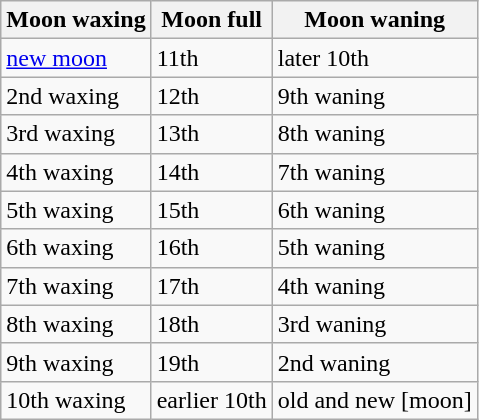<table class="wikitable" align="center">
<tr>
<th>Moon waxing</th>
<th>Moon full</th>
<th>Moon waning</th>
</tr>
<tr>
<td><a href='#'>new moon</a></td>
<td>11th</td>
<td>later 10th</td>
</tr>
<tr>
<td>2nd waxing</td>
<td>12th</td>
<td>9th waning</td>
</tr>
<tr>
<td>3rd waxing</td>
<td>13th</td>
<td>8th waning</td>
</tr>
<tr>
<td>4th waxing</td>
<td>14th</td>
<td>7th waning</td>
</tr>
<tr>
<td>5th waxing</td>
<td>15th</td>
<td>6th waning</td>
</tr>
<tr>
<td>6th waxing</td>
<td>16th</td>
<td>5th waning</td>
</tr>
<tr>
<td>7th waxing</td>
<td>17th</td>
<td>4th waning</td>
</tr>
<tr>
<td>8th waxing</td>
<td>18th</td>
<td>3rd waning</td>
</tr>
<tr>
<td>9th waxing</td>
<td>19th</td>
<td>2nd waning</td>
</tr>
<tr>
<td>10th waxing</td>
<td>earlier 10th</td>
<td>old and new [moon]</td>
</tr>
</table>
